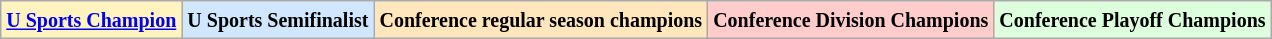<table class="wikitable">
<tr>
<td bgcolor="#FFF3BF"><small><strong><a href='#'>U Sports Champion</a> </strong></small></td>
<td bgcolor="#D0E7FF"><small><strong>U Sports Semifinalist</strong></small></td>
<td bgcolor="#FFE6BD"><small><strong>Conference regular season champions</strong></small></td>
<td bgcolor="#FFCCCC"><small><strong>Conference Division Champions</strong></small></td>
<td bgcolor="#ddffdd"><small><strong>Conference Playoff Champions</strong></small></td>
</tr>
</table>
